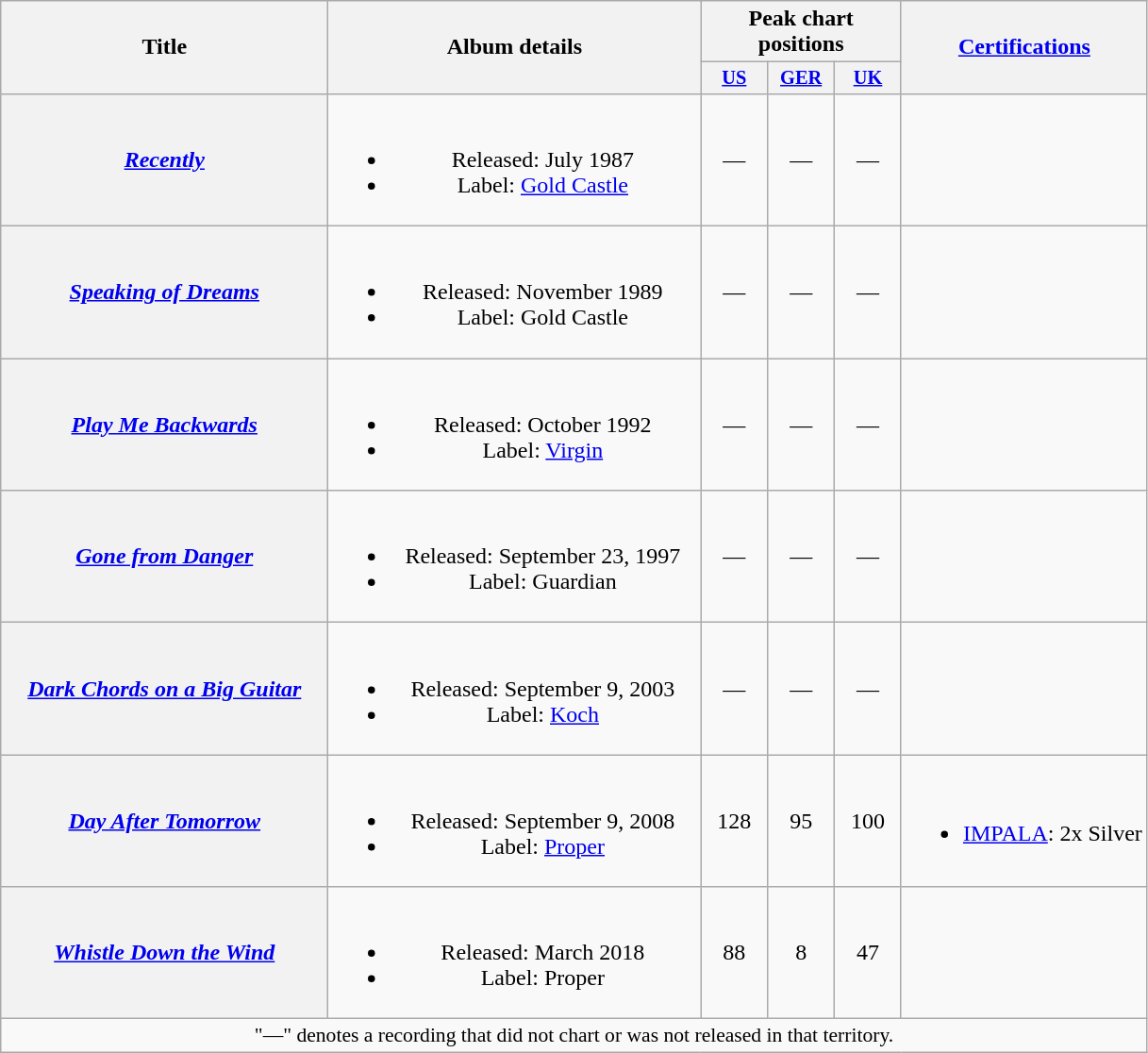<table class="wikitable plainrowheaders" style="text-align:center;" border="1">
<tr>
<th scope="col" rowspan="2" style="width:14em;">Title</th>
<th scope="col" rowspan="2" style="width:16em;">Album details</th>
<th scope="col" colspan="3">Peak chart positions</th>
<th scope="col" rowspan="2"><a href='#'>Certifications</a></th>
</tr>
<tr>
<th scope="col" style="width:3em;font-size:85%;"><a href='#'>US</a><br></th>
<th scope="col" style="width:3em;font-size:85%;"><a href='#'>GER</a> <br></th>
<th scope="col" style="width:3em;font-size:85%;"><a href='#'>UK</a> <br></th>
</tr>
<tr>
<th scope="row"><em><a href='#'>Recently</a></em></th>
<td><br><ul><li>Released: July 1987</li><li>Label: <a href='#'>Gold Castle</a></li></ul></td>
<td>—</td>
<td>—</td>
<td>—</td>
<td></td>
</tr>
<tr>
<th scope="row"><em><a href='#'>Speaking of Dreams</a></em></th>
<td><br><ul><li>Released: November 1989</li><li>Label: Gold Castle</li></ul></td>
<td>—</td>
<td>—</td>
<td>—</td>
<td></td>
</tr>
<tr>
<th scope="row"><em><a href='#'>Play Me Backwards</a></em></th>
<td><br><ul><li>Released: October 1992</li><li>Label: <a href='#'>Virgin</a></li></ul></td>
<td>—</td>
<td>—</td>
<td>—</td>
<td></td>
</tr>
<tr>
<th scope="row"><em><a href='#'>Gone from Danger</a></em></th>
<td><br><ul><li>Released: September 23, 1997</li><li>Label: Guardian</li></ul></td>
<td>—</td>
<td>—</td>
<td>—</td>
<td></td>
</tr>
<tr>
<th scope="row"><em><a href='#'>Dark Chords on a Big Guitar</a></em></th>
<td><br><ul><li>Released: September 9, 2003</li><li>Label: <a href='#'>Koch</a></li></ul></td>
<td>—</td>
<td>—</td>
<td>—</td>
<td></td>
</tr>
<tr>
<th scope="row"><em><a href='#'>Day After Tomorrow</a></em></th>
<td><br><ul><li>Released: September 9, 2008</li><li>Label: <a href='#'>Proper</a></li></ul></td>
<td>128</td>
<td>95</td>
<td>100</td>
<td><br><ul><li><a href='#'>IMPALA</a>: 2x Silver</li></ul></td>
</tr>
<tr>
<th scope="row"><em><a href='#'>Whistle Down the Wind</a></em></th>
<td><br><ul><li>Released: March 2018</li><li>Label: Proper</li></ul></td>
<td>88</td>
<td>8</td>
<td>47</td>
<td></td>
</tr>
<tr>
<td colspan="10" style="font-size:90%">"—" denotes a recording that did not chart or was not released in that territory.</td>
</tr>
</table>
